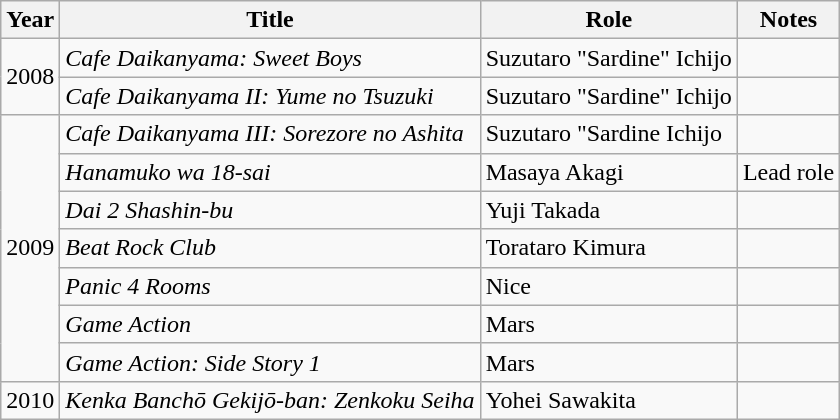<table class="wikitable">
<tr>
<th>Year</th>
<th>Title</th>
<th>Role</th>
<th>Notes</th>
</tr>
<tr>
<td rowspan="2">2008</td>
<td><em>Cafe Daikanyama: Sweet Boys</em></td>
<td>Suzutaro "Sardine" Ichijo</td>
<td></td>
</tr>
<tr>
<td><em>Cafe Daikanyama II: Yume no Tsuzuki</em></td>
<td>Suzutaro "Sardine" Ichijo</td>
<td></td>
</tr>
<tr>
<td rowspan="7">2009</td>
<td><em>Cafe Daikanyama III: Sorezore no Ashita</em></td>
<td>Suzutaro "Sardine Ichijo</td>
<td></td>
</tr>
<tr>
<td><em>Hanamuko wa 18-sai</em></td>
<td>Masaya Akagi</td>
<td>Lead role</td>
</tr>
<tr>
<td><em>Dai 2 Shashin-bu</em></td>
<td>Yuji Takada</td>
<td></td>
</tr>
<tr>
<td><em>Beat Rock Club</em></td>
<td>Torataro Kimura</td>
<td></td>
</tr>
<tr>
<td><em>Panic 4 Rooms</em></td>
<td>Nice</td>
<td></td>
</tr>
<tr>
<td><em>Game Action</em></td>
<td>Mars</td>
<td></td>
</tr>
<tr>
<td><em>Game Action: Side Story 1</em></td>
<td>Mars</td>
<td></td>
</tr>
<tr>
<td>2010</td>
<td><em>Kenka Banchō Gekijō-ban: Zenkoku Seiha</em></td>
<td>Yohei Sawakita</td>
<td></td>
</tr>
</table>
